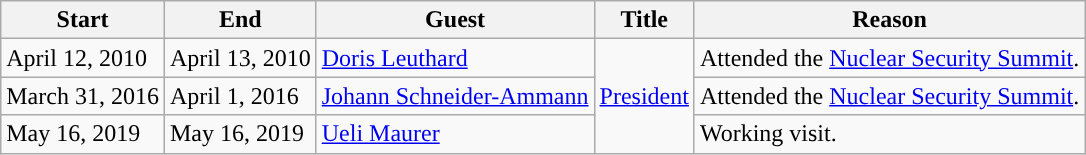<table class="wikitable sortable">
<tr>
<th>Start</th>
<th>End</th>
<th>Guest</th>
<th>Title</th>
<th>Reason</th>
</tr>
<tr>
<td>April 12, 2010</td>
<td>April 13, 2010</td>
<td><a href='#'>Doris Leuthard</a></td>
<td rowspan=3><a href='#'>President</a></td>
<td>Attended the <a href='#'>Nuclear Security Summit</a>.</td>
</tr>
<tr>
<td>March 31, 2016</td>
<td>April 1, 2016</td>
<td><a href='#'>Johann Schneider-Ammann</a></td>
<td>Attended the <a href='#'>Nuclear Security Summit</a>.</td>
</tr>
<tr>
<td>May 16, 2019</td>
<td>May 16, 2019</td>
<td><a href='#'>Ueli Maurer</a></td>
<td>Working visit.</td>
</tr>
</table>
